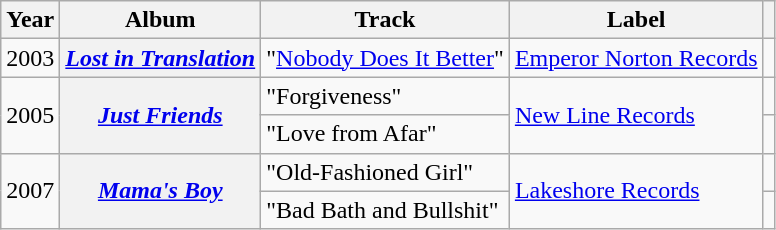<table class="wikitable sortable plainrowheaders">
<tr>
<th scope="col">Year</th>
<th scope="col">Album</th>
<th scope="col">Track</th>
<th scope="col">Label</th>
<th scope="col" class="unsortable"></th>
</tr>
<tr>
<td style="text-align:center;">2003</td>
<th scope="row"><em><a href='#'>Lost in Translation</a></em></th>
<td>"<a href='#'>Nobody Does It Better</a>"</td>
<td><a href='#'>Emperor Norton Records</a></td>
<td></td>
</tr>
<tr>
<td rowspan="2" style="text-align:center;">2005</td>
<th rowspan="2" scope="row"><em><a href='#'>Just Friends</a></em></th>
<td>"Forgiveness"</td>
<td rowspan="2"><a href='#'>New Line Records</a></td>
<td></td>
</tr>
<tr>
<td>"Love from Afar"</td>
<td></td>
</tr>
<tr>
<td rowspan="2" style="text-align:center;">2007</td>
<th rowspan="2" scope="row"><em><a href='#'>Mama's Boy</a></em></th>
<td>"Old-Fashioned Girl"</td>
<td rowspan="2"><a href='#'>Lakeshore Records</a></td>
<td></td>
</tr>
<tr>
<td>"Bad Bath and Bullshit"</td>
<td></td>
</tr>
</table>
